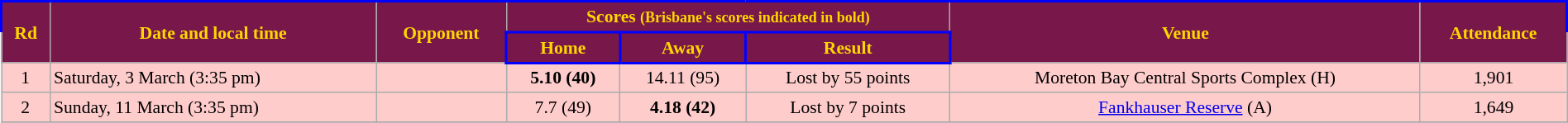<table class="wikitable" style="font-size:90%; text-align:center; width: 100%; margin-left: auto; margin-right: auto;">
<tr style="text-align:center; background:#78184A; color:gold; border: solid blue 2px; font-weight:bold">
<td rowspan=2><strong>Rd</strong></td>
<td rowspan=2><strong>Date and local time</strong></td>
<td rowspan=2><strong>Opponent</strong></td>
<td colspan=3><strong>Scores</strong> <small>(Brisbane's scores indicated in <strong>bold</strong>)</small></td>
<td rowspan=2><strong>Venue</strong></td>
<td rowspan=2><strong>Attendance</strong></td>
</tr>
<tr>
<th style="background:#78184A; color:gold; border: solid blue 2px">Home</th>
<th style="background:#78184A; color:gold; border: solid blue 2px">Away</th>
<th style="background:#78184A; color:gold; border: solid blue 2px">Result</th>
</tr>
<tr style="background:#fcc;">
<td>1</td>
<td align=left>Saturday, 3 March (3:35 pm)</td>
<td align=left></td>
<td><strong>5.10 (40)</strong></td>
<td>14.11 (95)</td>
<td>Lost by 55 points</td>
<td>Moreton Bay Central Sports Complex (H)</td>
<td>1,901</td>
</tr>
<tr style="background:#fcc;">
<td>2</td>
<td align=left>Sunday, 11 March (3:35 pm)</td>
<td align=left></td>
<td>7.7 (49)</td>
<td><strong>4.18 (42)</strong></td>
<td>Lost by 7 points</td>
<td><a href='#'>Fankhauser Reserve</a> (A)</td>
<td>1,649</td>
</tr>
<tr>
</tr>
</table>
